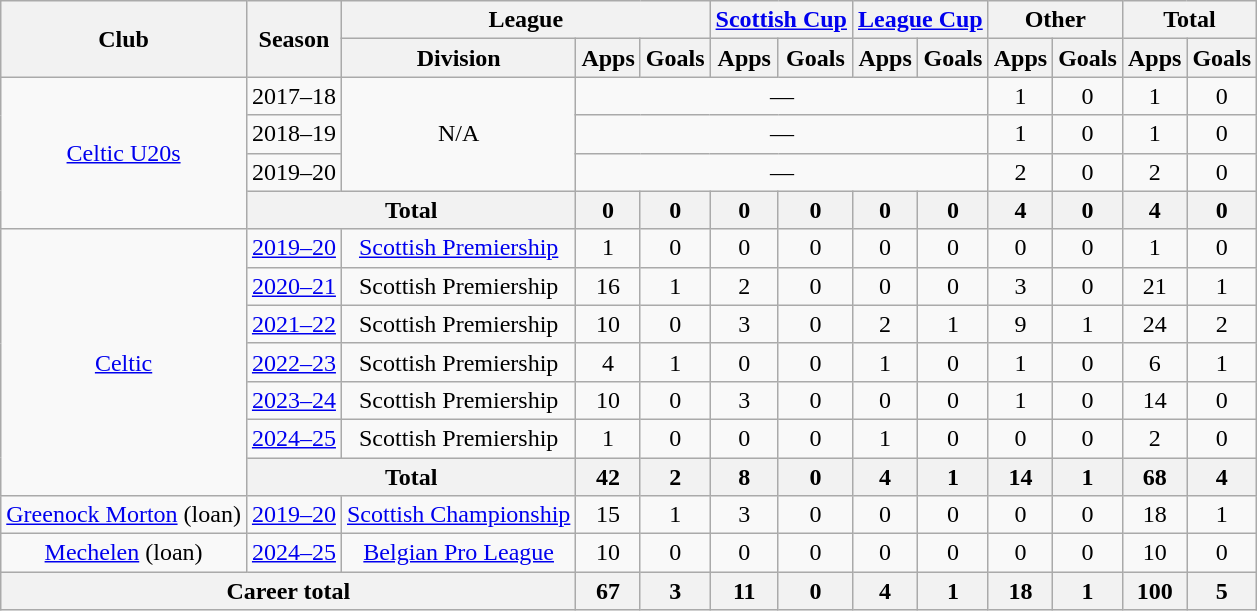<table class="wikitable" style="text-align: center">
<tr>
<th rowspan="2">Club</th>
<th rowspan="2">Season</th>
<th colspan="3">League</th>
<th colspan="2"><a href='#'>Scottish Cup</a></th>
<th colspan="2"><a href='#'>League Cup</a></th>
<th colspan="2">Other</th>
<th colspan="2">Total</th>
</tr>
<tr>
<th>Division</th>
<th>Apps</th>
<th>Goals</th>
<th>Apps</th>
<th>Goals</th>
<th>Apps</th>
<th>Goals</th>
<th>Apps</th>
<th>Goals</th>
<th>Apps</th>
<th>Goals</th>
</tr>
<tr>
<td rowspan="4"><a href='#'>Celtic U20s</a></td>
<td>2017–18</td>
<td rowspan=3>N/A</td>
<td colspan=6>—</td>
<td>1</td>
<td>0</td>
<td>1</td>
<td>0</td>
</tr>
<tr>
<td>2018–19</td>
<td colspan=6>—</td>
<td>1</td>
<td>0</td>
<td>1</td>
<td>0</td>
</tr>
<tr>
<td>2019–20</td>
<td colspan=6>—</td>
<td>2</td>
<td>0</td>
<td>2</td>
<td>0</td>
</tr>
<tr>
<th colspan=2>Total</th>
<th>0</th>
<th>0</th>
<th>0</th>
<th>0</th>
<th>0</th>
<th>0</th>
<th>4</th>
<th>0</th>
<th>4</th>
<th>0</th>
</tr>
<tr>
<td rowspan="7"><a href='#'>Celtic</a></td>
<td><a href='#'>2019–20</a></td>
<td><a href='#'>Scottish Premiership</a></td>
<td>1</td>
<td>0</td>
<td>0</td>
<td>0</td>
<td>0</td>
<td>0</td>
<td>0</td>
<td>0</td>
<td>1</td>
<td>0</td>
</tr>
<tr>
<td><a href='#'>2020–21</a></td>
<td>Scottish Premiership</td>
<td>16</td>
<td>1</td>
<td>2</td>
<td>0</td>
<td>0</td>
<td>0</td>
<td>3</td>
<td>0</td>
<td>21</td>
<td>1</td>
</tr>
<tr>
<td><a href='#'>2021–22</a></td>
<td>Scottish Premiership</td>
<td>10</td>
<td>0</td>
<td>3</td>
<td>0</td>
<td>2</td>
<td>1</td>
<td>9</td>
<td>1</td>
<td>24</td>
<td>2</td>
</tr>
<tr>
<td><a href='#'>2022–23</a></td>
<td>Scottish Premiership</td>
<td>4</td>
<td>1</td>
<td>0</td>
<td>0</td>
<td>1</td>
<td>0</td>
<td>1</td>
<td>0</td>
<td>6</td>
<td>1</td>
</tr>
<tr>
<td><a href='#'>2023–24</a></td>
<td>Scottish Premiership</td>
<td>10</td>
<td>0</td>
<td>3</td>
<td>0</td>
<td>0</td>
<td>0</td>
<td>1</td>
<td>0</td>
<td>14</td>
<td>0</td>
</tr>
<tr>
<td><a href='#'>2024–25</a></td>
<td>Scottish Premiership</td>
<td>1</td>
<td>0</td>
<td>0</td>
<td>0</td>
<td>1</td>
<td>0</td>
<td>0</td>
<td>0</td>
<td>2</td>
<td>0</td>
</tr>
<tr>
<th colspan="2">Total</th>
<th>42</th>
<th>2</th>
<th>8</th>
<th>0</th>
<th>4</th>
<th>1</th>
<th>14</th>
<th>1</th>
<th>68</th>
<th>4</th>
</tr>
<tr>
<td><a href='#'>Greenock Morton</a> (loan)</td>
<td><a href='#'>2019–20</a></td>
<td><a href='#'>Scottish Championship</a></td>
<td>15</td>
<td>1</td>
<td>3</td>
<td>0</td>
<td>0</td>
<td>0</td>
<td>0</td>
<td>0</td>
<td>18</td>
<td>1</td>
</tr>
<tr>
<td><a href='#'>Mechelen</a> (loan)</td>
<td><a href='#'>2024–25</a></td>
<td><a href='#'>Belgian Pro League</a></td>
<td>10</td>
<td>0</td>
<td>0</td>
<td>0</td>
<td>0</td>
<td>0</td>
<td>0</td>
<td>0</td>
<td>10</td>
<td>0</td>
</tr>
<tr>
<th colspan="3">Career total</th>
<th>67</th>
<th>3</th>
<th>11</th>
<th>0</th>
<th>4</th>
<th>1</th>
<th>18</th>
<th>1</th>
<th>100</th>
<th>5</th>
</tr>
</table>
